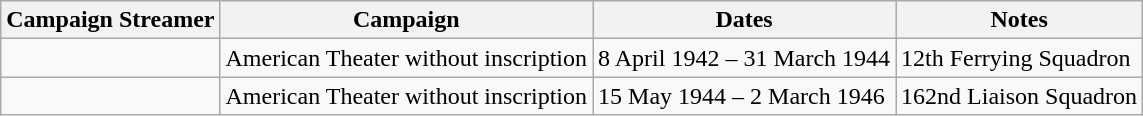<table class="wikitable">
<tr style="background:#efefef;">
<th>Campaign Streamer</th>
<th>Campaign</th>
<th>Dates</th>
<th>Notes</th>
</tr>
<tr>
<td></td>
<td>American Theater without inscription</td>
<td>8 April 1942 – 31 March 1944</td>
<td>12th Ferrying Squadron</td>
</tr>
<tr>
<td></td>
<td>American Theater without inscription</td>
<td>15 May 1944 – 2 March 1946</td>
<td>162nd Liaison Squadron</td>
</tr>
</table>
